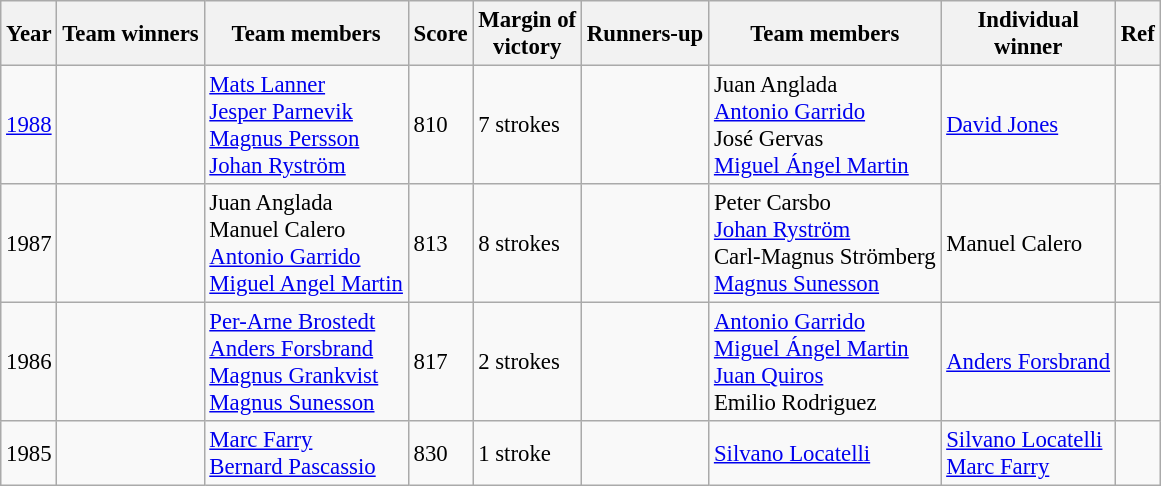<table class="wikitable" style="font-size:95%">
<tr>
<th>Year</th>
<th>Team winners</th>
<th>Team members</th>
<th>Score</th>
<th>Margin of<br>victory</th>
<th>Runners-up</th>
<th>Team members</th>
<th>Individual<br>winner</th>
<th>Ref</th>
</tr>
<tr>
<td><a href='#'>1988</a></td>
<td></td>
<td><a href='#'>Mats Lanner</a><br><a href='#'>Jesper Parnevik</a><br><a href='#'>Magnus Persson</a><br><a href='#'>Johan Ryström</a></td>
<td>810</td>
<td>7 strokes</td>
<td></td>
<td>Juan Anglada<br><a href='#'>Antonio Garrido</a><br>José Gervas<br><a href='#'>Miguel Ángel Martin</a></td>
<td> <a href='#'>David Jones</a></td>
<td></td>
</tr>
<tr>
<td>1987</td>
<td></td>
<td>Juan Anglada<br>Manuel Calero<br><a href='#'>Antonio Garrido</a><br><a href='#'>Miguel Angel Martin</a></td>
<td>813</td>
<td>8 strokes</td>
<td></td>
<td>Peter Carsbo<br><a href='#'>Johan Ryström</a><br>Carl-Magnus Strömberg<br><a href='#'>Magnus Sunesson</a></td>
<td> Manuel Calero</td>
<td></td>
</tr>
<tr>
<td>1986</td>
<td></td>
<td><a href='#'>Per-Arne Brostedt</a><br><a href='#'>Anders Forsbrand</a><br><a href='#'>Magnus Grankvist</a><br><a href='#'>Magnus Sunesson</a></td>
<td>817</td>
<td>2 strokes</td>
<td></td>
<td><a href='#'>Antonio Garrido</a><br><a href='#'>Miguel Ángel Martin</a><br><a href='#'>Juan Quiros</a><br>Emilio Rodriguez</td>
<td> <a href='#'>Anders Forsbrand</a></td>
<td></td>
</tr>
<tr>
<td>1985</td>
<td></td>
<td><a href='#'>Marc Farry</a><br><a href='#'>Bernard Pascassio</a></td>
<td>830</td>
<td>1 stroke</td>
<td></td>
<td><a href='#'>Silvano Locatelli</a></td>
<td> <a href='#'>Silvano Locatelli</a><br> <a href='#'>Marc Farry</a></td>
<td></td>
</tr>
</table>
